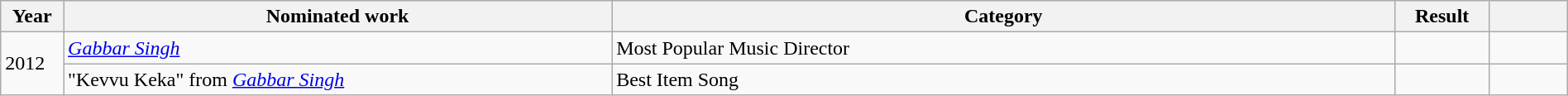<table class="wikitable" style="width:100%;">
<tr>
<th scope="col" style="width:4%;">Year</th>
<th scope="col" style="width:35%;">Nominated work</th>
<th scope="col" style="width:50%;">Category</th>
<th scope="col" style="width:6%;">Result</th>
<th scope="col" style="width:5%;"></th>
</tr>
<tr>
<td rowspan="2">2012</td>
<td><a href='#'><em>Gabbar Singh</em></a></td>
<td>Most Popular Music Director</td>
<td></td>
<td></td>
</tr>
<tr>
<td>"Kevvu Keka" from <a href='#'><em>Gabbar Singh</em></a></td>
<td>Best Item Song</td>
<td></td>
<td></td>
</tr>
</table>
